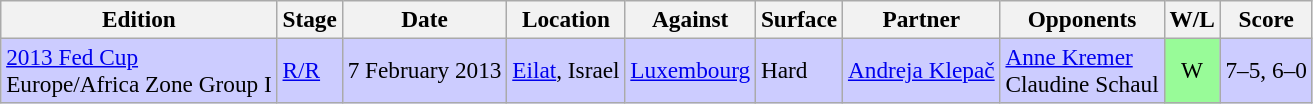<table class=wikitable style=font-size:97%>
<tr>
<th>Edition</th>
<th>Stage</th>
<th>Date</th>
<th>Location</th>
<th>Against</th>
<th>Surface</th>
<th>Partner</th>
<th>Opponents</th>
<th>W/L</th>
<th>Score</th>
</tr>
<tr style="background:#ccf;">
<td><a href='#'>2013 Fed Cup</a> <br> Europe/Africa Zone Group I</td>
<td><a href='#'>R/R</a></td>
<td>7 February 2013</td>
<td><a href='#'>Eilat</a>, Israel</td>
<td> <a href='#'>Luxembourg</a></td>
<td>Hard</td>
<td> <a href='#'>Andreja Klepač</a></td>
<td> <a href='#'>Anne Kremer</a> <br>  Claudine Schaul</td>
<td style="text-align:center; background:#98fb98;">W</td>
<td>7–5, 6–0</td>
</tr>
</table>
